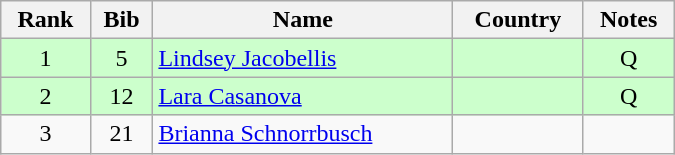<table class="wikitable" style="text-align:center; width:450px">
<tr>
<th>Rank</th>
<th>Bib</th>
<th>Name</th>
<th>Country</th>
<th>Notes</th>
</tr>
<tr bgcolor=ccffcc>
<td>1</td>
<td>5</td>
<td align=left><a href='#'>Lindsey Jacobellis</a></td>
<td align=left></td>
<td>Q</td>
</tr>
<tr bgcolor=ccffcc>
<td>2</td>
<td>12</td>
<td align=left><a href='#'>Lara Casanova</a></td>
<td align=left></td>
<td>Q</td>
</tr>
<tr>
<td>3</td>
<td>21</td>
<td align=left><a href='#'>Brianna Schnorrbusch</a></td>
<td align=left></td>
<td></td>
</tr>
</table>
